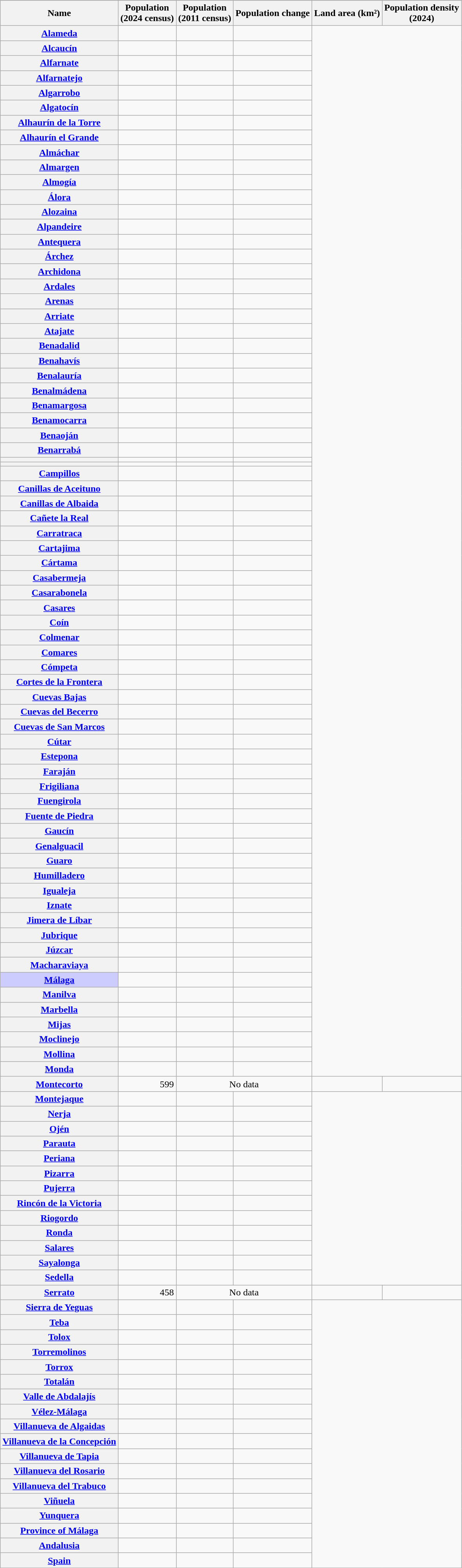<table class="wikitable sortable sticky-header" style="text-align:right;">
<tr>
</tr>
<tr>
<th scope="col">Name</th>
<th scope="col">Population<br>(2024 census)</th>
<th scope="col">Population<br>(2011 census)</th>
<th scope="col">Population change</th>
<th scope="col" data-sort-type="number">Land area (km²)</th>
<th scope="col" data-sort-type="number">Population density<br>(2024)</th>
</tr>
<tr>
<th scope="row" align="center"><a href='#'>Alameda</a></th>
<td></td>
<td></td>
<td></td>
</tr>
<tr>
<th scope="row" align="center"><a href='#'>Alcaucín</a></th>
<td></td>
<td></td>
<td></td>
</tr>
<tr>
<th scope="row" align="center"><a href='#'>Alfarnate</a></th>
<td></td>
<td></td>
<td></td>
</tr>
<tr>
<th scope="row" align="center"><a href='#'>Alfarnatejo</a></th>
<td></td>
<td></td>
<td></td>
</tr>
<tr>
<th scope="row" align="center"><a href='#'>Algarrobo</a></th>
<td></td>
<td></td>
<td></td>
</tr>
<tr>
<th scope="row" align="center"><a href='#'>Algatocín</a></th>
<td></td>
<td></td>
<td></td>
</tr>
<tr>
<th scope="row" align="center"><a href='#'>Alhaurín de la Torre</a></th>
<td></td>
<td></td>
<td></td>
</tr>
<tr>
<th scope="row" align="center"><a href='#'>Alhaurín el Grande</a></th>
<td></td>
<td></td>
<td></td>
</tr>
<tr>
<th scope="row" align="center"><a href='#'>Almáchar</a></th>
<td></td>
<td></td>
<td></td>
</tr>
<tr>
<th scope="row" align="center"><a href='#'>Almargen</a></th>
<td></td>
<td></td>
<td></td>
</tr>
<tr>
<th scope="row" align="center"><a href='#'>Almogía</a></th>
<td></td>
<td></td>
<td></td>
</tr>
<tr>
<th scope="row" align="center"><a href='#'>Álora</a></th>
<td></td>
<td></td>
<td></td>
</tr>
<tr>
<th scope="row" align="center"><a href='#'>Alozaina</a></th>
<td></td>
<td></td>
<td></td>
</tr>
<tr>
<th scope="row" align="center"><a href='#'>Alpandeire</a></th>
<td></td>
<td></td>
<td></td>
</tr>
<tr>
<th scope="row" align="center"><a href='#'>Antequera</a></th>
<td></td>
<td></td>
<td></td>
</tr>
<tr>
<th scope="row" align="center"><a href='#'>Árchez</a></th>
<td></td>
<td></td>
<td></td>
</tr>
<tr>
<th scope="row" align="center"><a href='#'>Archidona</a></th>
<td></td>
<td></td>
<td></td>
</tr>
<tr>
<th scope="row" align="center"><a href='#'>Ardales</a></th>
<td></td>
<td></td>
<td></td>
</tr>
<tr>
<th scope="row" align="center"><a href='#'>Arenas</a></th>
<td></td>
<td></td>
<td></td>
</tr>
<tr>
<th scope="row" align="center"><a href='#'>Arriate</a></th>
<td></td>
<td></td>
<td></td>
</tr>
<tr>
<th scope="row" align="center"><a href='#'>Atajate</a></th>
<td></td>
<td></td>
<td></td>
</tr>
<tr>
<th scope="row" align="center"><a href='#'>Benadalid</a></th>
<td></td>
<td></td>
<td></td>
</tr>
<tr>
<th scope="row" align="center"><a href='#'>Benahavís</a></th>
<td></td>
<td></td>
<td></td>
</tr>
<tr>
<th scope="row" align="center"><a href='#'>Benalauría</a></th>
<td></td>
<td></td>
<td></td>
</tr>
<tr>
<th scope="row" align="center"><a href='#'>Benalmádena</a></th>
<td></td>
<td></td>
<td></td>
</tr>
<tr>
<th scope="row" align="center"><a href='#'>Benamargosa</a></th>
<td></td>
<td></td>
<td></td>
</tr>
<tr>
<th scope="row" align="center"><a href='#'>Benamocarra</a></th>
<td></td>
<td></td>
<td></td>
</tr>
<tr>
<th scope="row" align="center"><a href='#'>Benaoján</a></th>
<td></td>
<td></td>
<td></td>
</tr>
<tr>
<th scope="row" align="center"><a href='#'>Benarrabá</a></th>
<td></td>
<td></td>
<td></td>
</tr>
<tr>
<th scope="row" align="center"></th>
<td></td>
<td></td>
<td></td>
</tr>
<tr>
<th scope="row" align="center"></th>
<td></td>
<td></td>
<td></td>
</tr>
<tr>
<th scope="row" align="center"><a href='#'>Campillos</a></th>
<td></td>
<td></td>
<td></td>
</tr>
<tr>
<th scope="row" align="center"><a href='#'>Canillas de Aceituno</a></th>
<td></td>
<td></td>
<td></td>
</tr>
<tr>
<th scope="row" align="center"><a href='#'>Canillas de Albaida</a></th>
<td></td>
<td></td>
<td></td>
</tr>
<tr>
<th scope="row" align="center"><a href='#'>Cañete la Real</a></th>
<td></td>
<td></td>
<td></td>
</tr>
<tr>
<th scope="row" align="center"><a href='#'>Carratraca</a></th>
<td></td>
<td></td>
<td></td>
</tr>
<tr>
<th scope="row" align="center"><a href='#'>Cartajima</a></th>
<td></td>
<td></td>
<td></td>
</tr>
<tr>
<th scope="row" align="center"><a href='#'>Cártama</a></th>
<td></td>
<td></td>
<td></td>
</tr>
<tr>
<th scope="row" align="center"><a href='#'>Casabermeja</a></th>
<td></td>
<td></td>
<td></td>
</tr>
<tr>
<th scope="row" align="center"><a href='#'>Casarabonela</a></th>
<td></td>
<td></td>
<td></td>
</tr>
<tr>
<th scope="row" align="center"><a href='#'>Casares</a></th>
<td></td>
<td></td>
<td></td>
</tr>
<tr>
<th scope="row" align="center"><a href='#'>Coín</a></th>
<td></td>
<td></td>
<td></td>
</tr>
<tr>
<th scope="row" align="center"><a href='#'>Colmenar</a></th>
<td></td>
<td></td>
<td></td>
</tr>
<tr>
<th scope="row" align="center"><a href='#'>Comares</a></th>
<td></td>
<td></td>
<td></td>
</tr>
<tr>
<th scope="row" align="center"><a href='#'>Cómpeta</a></th>
<td></td>
<td></td>
<td></td>
</tr>
<tr>
<th scope="row" align="center"><a href='#'>Cortes de la Frontera</a></th>
<td></td>
<td></td>
<td></td>
</tr>
<tr>
<th scope="row" align="center"><a href='#'>Cuevas Bajas</a></th>
<td></td>
<td></td>
<td></td>
</tr>
<tr>
<th scope="row" align="center"><a href='#'>Cuevas del Becerro</a></th>
<td></td>
<td></td>
<td></td>
</tr>
<tr>
<th scope="row" align="center"><a href='#'>Cuevas de San Marcos</a></th>
<td></td>
<td></td>
<td></td>
</tr>
<tr>
<th scope="row" align="center"><a href='#'>Cútar</a></th>
<td></td>
<td></td>
<td></td>
</tr>
<tr>
<th scope="row" align="center"><a href='#'>Estepona</a></th>
<td></td>
<td></td>
<td></td>
</tr>
<tr>
<th scope="row" align="center"><a href='#'>Faraján</a></th>
<td></td>
<td></td>
<td></td>
</tr>
<tr>
<th scope="row" align="center"><a href='#'>Frigiliana</a></th>
<td></td>
<td></td>
<td></td>
</tr>
<tr>
<th scope="row" align="center"><a href='#'>Fuengirola</a></th>
<td></td>
<td></td>
<td></td>
</tr>
<tr>
<th scope="row" align="center"><a href='#'>Fuente de Piedra</a></th>
<td></td>
<td></td>
<td></td>
</tr>
<tr>
<th scope="row" align="center"><a href='#'>Gaucín</a></th>
<td></td>
<td></td>
<td></td>
</tr>
<tr>
<th scope="row" align="center"><a href='#'>Genalguacil</a></th>
<td></td>
<td></td>
<td></td>
</tr>
<tr>
<th scope="row" align="center"><a href='#'>Guaro</a></th>
<td></td>
<td></td>
<td></td>
</tr>
<tr>
<th scope="row" align="center"><a href='#'>Humilladero</a></th>
<td></td>
<td></td>
<td></td>
</tr>
<tr>
<th scope="row" align="center"><a href='#'>Igualeja</a></th>
<td></td>
<td></td>
<td></td>
</tr>
<tr>
<th scope="row" align="center"><a href='#'>Iznate</a></th>
<td></td>
<td></td>
<td></td>
</tr>
<tr>
<th scope="row" align="center"><a href='#'>Jimera de Líbar</a></th>
<td></td>
<td></td>
<td></td>
</tr>
<tr>
<th scope="row" align="center"><a href='#'>Jubrique</a></th>
<td></td>
<td></td>
<td></td>
</tr>
<tr>
<th scope="row" align="center"><a href='#'>Júzcar</a></th>
<td></td>
<td></td>
<td></td>
</tr>
<tr>
<th scope="row" align="center"><a href='#'>Macharaviaya</a></th>
<td></td>
<td></td>
<td></td>
</tr>
<tr>
<th scope="row" align="left" style="background:#CCF;"><a href='#'>Málaga</a></th>
<td></td>
<td></td>
<td></td>
</tr>
<tr>
<th scope="row" align="center"><a href='#'>Manilva</a></th>
<td></td>
<td></td>
<td></td>
</tr>
<tr>
<th scope="row" align="center"><a href='#'>Marbella</a></th>
<td></td>
<td></td>
<td></td>
</tr>
<tr>
<th scope="row" align="center"><a href='#'>Mijas</a></th>
<td></td>
<td></td>
<td></td>
</tr>
<tr>
<th scope="row" align="center"><a href='#'>Moclinejo</a></th>
<td></td>
<td></td>
<td></td>
</tr>
<tr>
<th scope="row" align="center"><a href='#'>Mollina</a></th>
<td></td>
<td></td>
<td></td>
</tr>
<tr>
<th scope="row" align="center"><a href='#'>Monda</a></th>
<td></td>
<td></td>
<td></td>
</tr>
<tr>
<th scope="row" align="center"><a href='#'>Montecorto</a></th>
<td align="right">599</td>
<td colspan=2 align="center">No data</td>
<td></td>
<td></td>
</tr>
<tr>
<th scope="row" align="center"><a href='#'>Montejaque</a></th>
<td></td>
<td></td>
<td></td>
</tr>
<tr>
<th scope="row" align="center"><a href='#'>Nerja</a></th>
<td></td>
<td></td>
<td></td>
</tr>
<tr>
<th scope="row" align="center"><a href='#'>Ojén</a></th>
<td></td>
<td></td>
<td></td>
</tr>
<tr>
<th scope="row" align="center"><a href='#'>Parauta</a></th>
<td></td>
<td></td>
<td></td>
</tr>
<tr>
<th scope="row" align="center"><a href='#'>Periana</a></th>
<td></td>
<td></td>
<td></td>
</tr>
<tr>
<th scope="row" align="center"><a href='#'>Pizarra</a></th>
<td></td>
<td></td>
<td></td>
</tr>
<tr>
<th scope="row" align="center"><a href='#'>Pujerra</a></th>
<td></td>
<td></td>
<td></td>
</tr>
<tr>
<th scope="row" align="center"><a href='#'>Rincón de la Victoria</a></th>
<td></td>
<td></td>
<td></td>
</tr>
<tr>
<th scope="row" align="center"><a href='#'>Riogordo</a></th>
<td></td>
<td></td>
<td></td>
</tr>
<tr>
<th scope="row" align="center"><a href='#'>Ronda</a></th>
<td></td>
<td></td>
<td></td>
</tr>
<tr>
<th scope="row" align="center"><a href='#'>Salares</a></th>
<td></td>
<td></td>
<td></td>
</tr>
<tr>
<th scope="row" align="center"><a href='#'>Sayalonga</a></th>
<td></td>
<td></td>
<td></td>
</tr>
<tr>
<th scope="row" align="center"><a href='#'>Sedella</a></th>
<td></td>
<td></td>
<td></td>
</tr>
<tr>
<th scope="row" align="center"><a href='#'>Serrato</a></th>
<td align="right">458</td>
<td colspan=2 align="center">No data</td>
<td></td>
<td></td>
</tr>
<tr>
<th scope="row" align="center"><a href='#'>Sierra de Yeguas</a></th>
<td></td>
<td></td>
<td></td>
</tr>
<tr>
<th scope="row" align="center"><a href='#'>Teba</a></th>
<td></td>
<td></td>
<td></td>
</tr>
<tr>
<th scope="row" align="center"><a href='#'>Tolox</a></th>
<td></td>
<td></td>
<td></td>
</tr>
<tr>
<th scope="row" align="center"><a href='#'>Torremolinos</a></th>
<td></td>
<td></td>
<td></td>
</tr>
<tr>
<th scope="row" align="center"><a href='#'>Torrox</a></th>
<td></td>
<td></td>
<td></td>
</tr>
<tr>
<th scope="row" align="center"><a href='#'>Totalán</a></th>
<td></td>
<td></td>
<td></td>
</tr>
<tr>
<th scope="row" align="center"><a href='#'>Valle de Abdalajís</a></th>
<td></td>
<td></td>
<td></td>
</tr>
<tr>
<th scope="row" align="center"><a href='#'>Vélez-Málaga</a></th>
<td></td>
<td></td>
<td></td>
</tr>
<tr>
<th scope="row" align="center"><a href='#'>Villanueva de Algaidas</a></th>
<td></td>
<td></td>
<td></td>
</tr>
<tr>
<th scope="row" align="center"><a href='#'>Villanueva de la Concepción</a></th>
<td></td>
<td></td>
<td></td>
</tr>
<tr>
<th scope="row" align="center"><a href='#'>Villanueva de Tapia</a></th>
<td></td>
<td></td>
<td></td>
</tr>
<tr>
<th scope="row" align="center"><a href='#'>Villanueva del Rosario</a></th>
<td></td>
<td></td>
<td></td>
</tr>
<tr>
<th scope="row" align="center"><a href='#'>Villanueva del Trabuco</a></th>
<td></td>
<td></td>
<td></td>
</tr>
<tr>
<th scope="row" align="center"><a href='#'>Viñuela</a></th>
<td></td>
<td></td>
<td></td>
</tr>
<tr>
<th scope="row" align="center"><a href='#'>Yunquera</a></th>
<td></td>
<td></td>
<td></td>
</tr>
<tr class="sortbottom" style="text-align:center;" style="background: #f2f2f2;">
<th scope="row" align="center"><strong><a href='#'>Province of Málaga</a></strong></th>
<td></td>
<td><strong></strong></td>
<td align="right"><strong></strong></td>
</tr>
<tr class="sortbottom" style="text-align:center;" style="background: #f2f2f2;">
<th scope="row" align="center"><strong><a href='#'>Andalusia</a></strong></th>
<td></td>
<td><strong></strong></td>
<td align="right"><strong></strong></td>
</tr>
<tr class="sortbottom" style="text-align:center;" style="background: #f2f2f2;">
<th scope="row" align="center"><strong><a href='#'>Spain</a></strong></th>
<td></td>
<td><strong></strong></td>
<td align="right"><strong></strong></td>
</tr>
</table>
